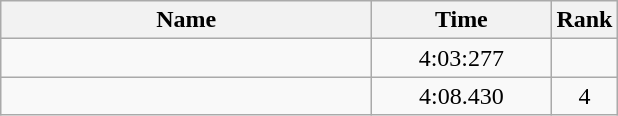<table class="wikitable" style="text-align:center;">
<tr>
<th style="width:15em">Name</th>
<th style="width:7em">Time</th>
<th>Rank</th>
</tr>
<tr>
<td align=left></td>
<td>4:03:277</td>
<td></td>
</tr>
<tr>
<td align=left></td>
<td>4:08.430</td>
<td>4</td>
</tr>
</table>
